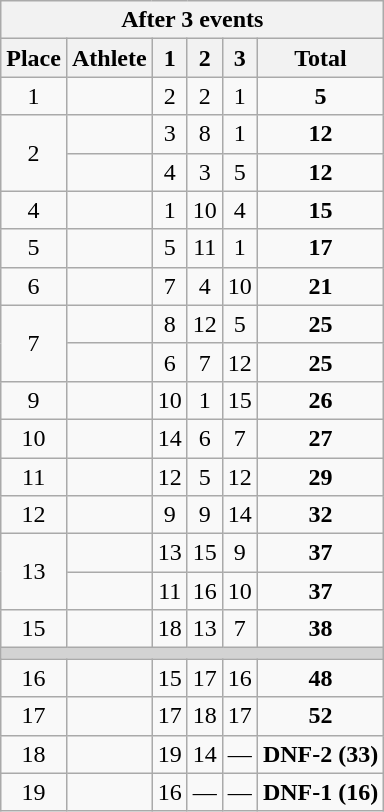<table class=wikitable style="text-align:center">
<tr>
<th colspan=6><strong>After 3 events</strong></th>
</tr>
<tr>
<th>Place</th>
<th>Athlete</th>
<th>1</th>
<th>2</th>
<th>3</th>
<th>Total</th>
</tr>
<tr>
<td>1</td>
<td align=left></td>
<td>2</td>
<td>2</td>
<td>1</td>
<td><strong>5</strong></td>
</tr>
<tr>
<td rowspan=2>2</td>
<td align=left></td>
<td>3</td>
<td>8</td>
<td>1</td>
<td><strong>12</strong></td>
</tr>
<tr>
<td align=left></td>
<td>4</td>
<td>3</td>
<td>5</td>
<td><strong>12</strong></td>
</tr>
<tr>
<td>4</td>
<td align=left></td>
<td>1</td>
<td>10</td>
<td>4</td>
<td><strong>15</strong></td>
</tr>
<tr>
<td>5</td>
<td align=left></td>
<td>5</td>
<td>11</td>
<td>1</td>
<td><strong>17</strong></td>
</tr>
<tr>
<td>6</td>
<td align=left></td>
<td>7</td>
<td>4</td>
<td>10</td>
<td><strong>21</strong></td>
</tr>
<tr>
<td rowspan=2>7</td>
<td align=left></td>
<td>8</td>
<td>12</td>
<td>5</td>
<td><strong>25</strong></td>
</tr>
<tr>
<td align=left></td>
<td>6</td>
<td>7</td>
<td>12</td>
<td><strong>25</strong></td>
</tr>
<tr>
<td>9</td>
<td align=left></td>
<td>10</td>
<td>1</td>
<td>15</td>
<td><strong>26</strong></td>
</tr>
<tr>
<td>10</td>
<td align=left></td>
<td>14</td>
<td>6</td>
<td>7</td>
<td><strong>27</strong></td>
</tr>
<tr>
<td>11</td>
<td align=left></td>
<td>12</td>
<td>5</td>
<td>12</td>
<td><strong>29</strong></td>
</tr>
<tr>
<td>12</td>
<td align=left></td>
<td>9</td>
<td>9</td>
<td>14</td>
<td><strong>32</strong></td>
</tr>
<tr>
<td rowspan=2>13</td>
<td align=left></td>
<td>13</td>
<td>15</td>
<td>9</td>
<td><strong>37</strong></td>
</tr>
<tr>
<td align=left></td>
<td>11</td>
<td>16</td>
<td>10</td>
<td><strong>37</strong></td>
</tr>
<tr>
<td>15</td>
<td align=left></td>
<td>18</td>
<td>13</td>
<td>7</td>
<td><strong>38</strong></td>
</tr>
<tr>
<td colspan=6 bgcolor=lightgray></td>
</tr>
<tr>
<td>16</td>
<td align=left></td>
<td>15</td>
<td>17</td>
<td>16</td>
<td><strong>48</strong></td>
</tr>
<tr>
<td>17</td>
<td align=left></td>
<td>17</td>
<td>18</td>
<td>17</td>
<td><strong>52</strong></td>
</tr>
<tr>
<td>18</td>
<td align=left></td>
<td>19</td>
<td>14</td>
<td>—</td>
<td><strong>DNF-2 (33)</strong></td>
</tr>
<tr>
<td>19</td>
<td align=left></td>
<td>16</td>
<td>—</td>
<td>—</td>
<td><strong>DNF-1 (16)</strong></td>
</tr>
</table>
